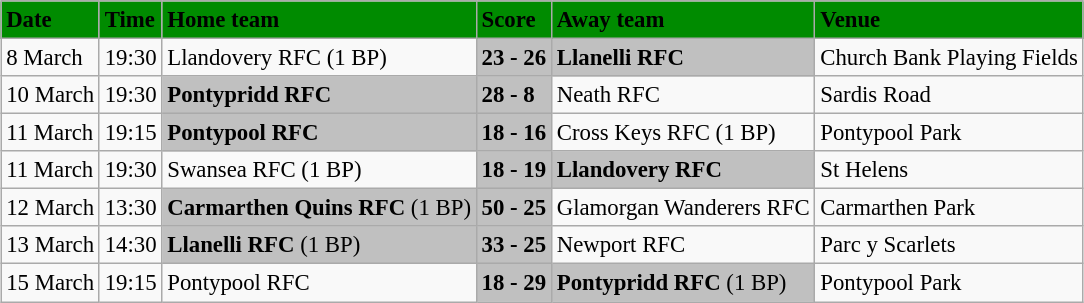<table class="wikitable" style="margin:0.5em auto; font-size:95%">
<tr bgcolor="#008B00">
<td><strong>Date</strong></td>
<td><strong>Time</strong></td>
<td><strong>Home team</strong></td>
<td><strong>Score</strong></td>
<td><strong>Away team</strong></td>
<td><strong>Venue</strong></td>
</tr>
<tr>
<td>8 March</td>
<td>19:30</td>
<td>Llandovery RFC (1 BP)</td>
<td bgcolor="silver"><strong>23 - 26</strong></td>
<td bgcolor="silver"><strong>Llanelli RFC</strong></td>
<td>Church Bank Playing Fields</td>
</tr>
<tr>
<td>10 March</td>
<td>19:30</td>
<td bgcolor="silver"><strong>Pontypridd RFC</strong></td>
<td bgcolor="silver"><strong>28 - 8</strong></td>
<td>Neath RFC</td>
<td>Sardis Road</td>
</tr>
<tr>
<td>11 March</td>
<td>19:15</td>
<td bgcolor="silver"><strong>Pontypool RFC</strong></td>
<td bgcolor="silver"><strong>18 - 16</strong></td>
<td>Cross Keys RFC (1 BP)</td>
<td>Pontypool Park</td>
</tr>
<tr>
<td>11 March</td>
<td>19:30</td>
<td>Swansea RFC (1 BP)</td>
<td bgcolor="silver"><strong>18 - 19</strong></td>
<td bgcolor="silver"><strong>Llandovery RFC</strong></td>
<td>St Helens</td>
</tr>
<tr>
<td>12 March</td>
<td>13:30</td>
<td bgcolor="silver"><strong>Carmarthen Quins RFC</strong> (1 BP)</td>
<td bgcolor="silver"><strong>50 - 25</strong></td>
<td>Glamorgan Wanderers RFC</td>
<td>Carmarthen Park</td>
</tr>
<tr>
<td>13 March</td>
<td>14:30</td>
<td bgcolor="silver"><strong>Llanelli RFC</strong> (1 BP)</td>
<td bgcolor="silver"><strong>33 - 25</strong></td>
<td>Newport RFC</td>
<td>Parc y Scarlets</td>
</tr>
<tr>
<td>15 March</td>
<td>19:15</td>
<td>Pontypool RFC</td>
<td bgcolor="silver"><strong>18 - 29</strong></td>
<td bgcolor="silver"><strong>Pontypridd RFC</strong> (1 BP)</td>
<td>Pontypool Park</td>
</tr>
</table>
